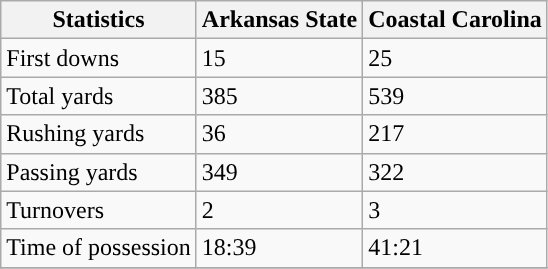<table class="wikitable">
<tr>
<th>Statistics</th>
<th>Arkansas State</th>
<th>Coastal Carolina</th>
</tr>
<tr>
<td>First downs</td>
<td>15</td>
<td>25</td>
</tr>
<tr>
<td>Total yards</td>
<td>385</td>
<td>539</td>
</tr>
<tr>
<td>Rushing yards</td>
<td>36</td>
<td>217</td>
</tr>
<tr>
<td>Passing yards</td>
<td>349</td>
<td>322</td>
</tr>
<tr>
<td>Turnovers</td>
<td>2</td>
<td>3</td>
</tr>
<tr>
<td>Time of possession</td>
<td>18:39</td>
<td>41:21</td>
</tr>
<tr>
</tr>
</table>
